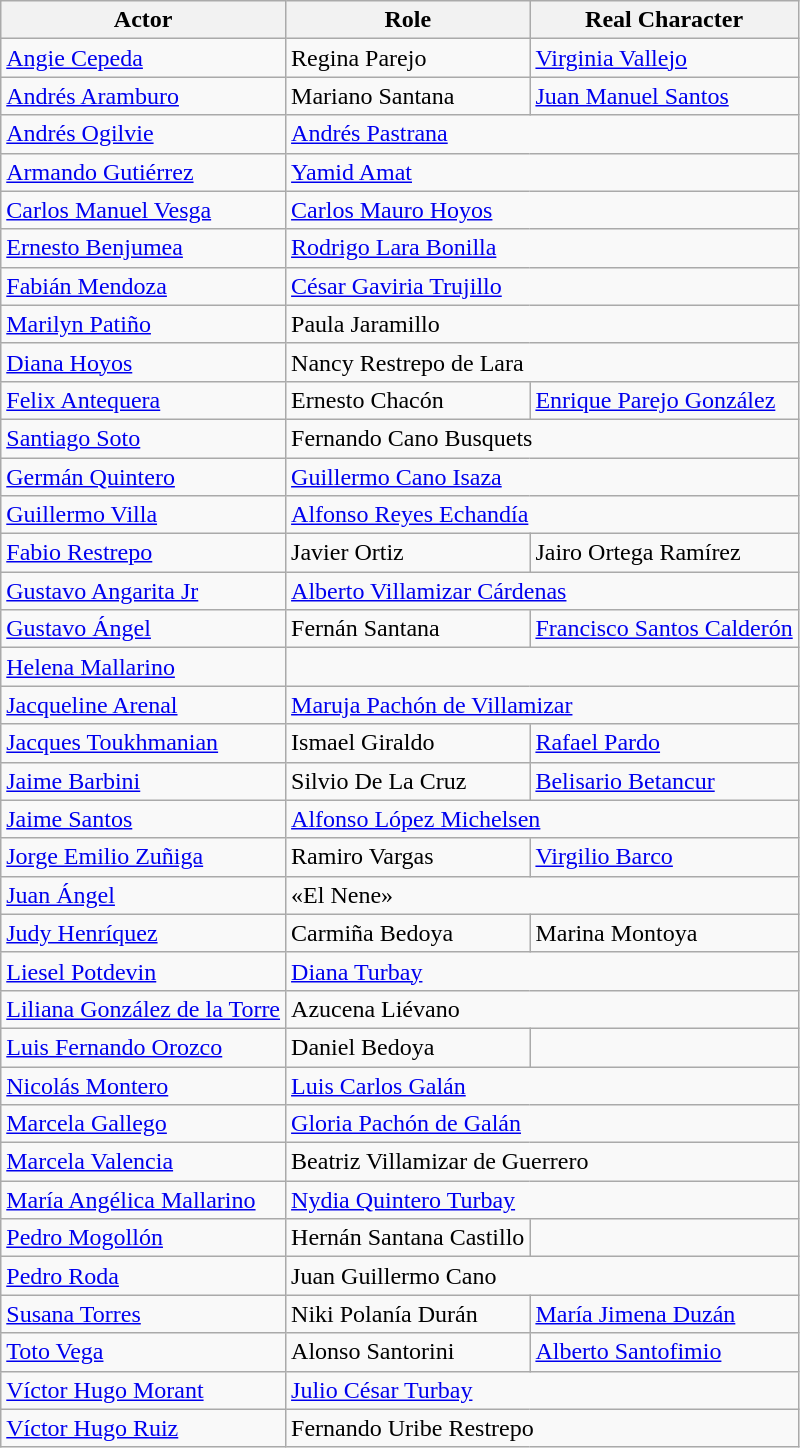<table class="wikitable sortable">
<tr>
<th>Actor</th>
<th>Role</th>
<th>Real Character</th>
</tr>
<tr>
<td><a href='#'>Angie Cepeda</a></td>
<td>Regina Parejo</td>
<td><a href='#'>Virginia Vallejo</a></td>
</tr>
<tr>
<td><a href='#'>Andrés Aramburo</a></td>
<td>Mariano Santana</td>
<td><a href='#'>Juan Manuel Santos</a></td>
</tr>
<tr>
<td><a href='#'>Andrés Ogilvie</a></td>
<td colspan="2"><a href='#'>Andrés Pastrana</a></td>
</tr>
<tr>
<td><a href='#'>Armando Gutiérrez</a></td>
<td colspan="2"><a href='#'>Yamid Amat</a></td>
</tr>
<tr>
<td><a href='#'>Carlos Manuel Vesga</a></td>
<td colspan="2"><a href='#'>Carlos Mauro Hoyos</a></td>
</tr>
<tr>
<td><a href='#'>Ernesto Benjumea</a></td>
<td colspan="2"><a href='#'>Rodrigo Lara Bonilla</a></td>
</tr>
<tr>
<td><a href='#'>Fabián Mendoza</a></td>
<td colspan="2"><a href='#'>César Gaviria Trujillo</a></td>
</tr>
<tr>
<td><a href='#'>Marilyn Patiño</a></td>
<td colspan="2">Paula Jaramillo</td>
</tr>
<tr>
<td><a href='#'>Diana Hoyos</a></td>
<td colspan="2">Nancy Restrepo de Lara</td>
</tr>
<tr>
<td><a href='#'>Felix Antequera</a></td>
<td>Ernesto Chacón</td>
<td><a href='#'>Enrique Parejo González</a></td>
</tr>
<tr>
<td><a href='#'>Santiago Soto</a></td>
<td colspan="2">Fernando Cano Busquets</td>
</tr>
<tr>
<td><a href='#'>Germán Quintero</a></td>
<td colspan="2"><a href='#'>Guillermo Cano Isaza</a></td>
</tr>
<tr>
<td><a href='#'>Guillermo Villa</a></td>
<td colspan="2"><a href='#'>Alfonso Reyes Echandía</a></td>
</tr>
<tr>
<td><a href='#'>Fabio Restrepo</a></td>
<td>Javier Ortiz</td>
<td>Jairo Ortega Ramírez</td>
</tr>
<tr>
<td><a href='#'>Gustavo Angarita Jr</a></td>
<td colspan="2"><a href='#'>Alberto Villamizar Cárdenas</a></td>
</tr>
<tr>
<td><a href='#'>Gustavo Ángel</a></td>
<td>Fernán Santana</td>
<td><a href='#'>Francisco Santos Calderón</a></td>
</tr>
<tr>
<td><a href='#'>Helena Mallarino</a></td>
<td colspan="2"></td>
</tr>
<tr>
<td><a href='#'>Jacqueline Arenal</a></td>
<td colspan="2"><a href='#'>Maruja Pachón de Villamizar</a></td>
</tr>
<tr>
<td><a href='#'>Jacques Toukhmanian</a></td>
<td>Ismael Giraldo</td>
<td><a href='#'>Rafael Pardo</a></td>
</tr>
<tr>
<td><a href='#'>Jaime Barbini</a></td>
<td>Silvio De La Cruz</td>
<td><a href='#'>Belisario Betancur</a></td>
</tr>
<tr>
<td><a href='#'>Jaime Santos</a></td>
<td colspan="2"><a href='#'>Alfonso López Michelsen</a></td>
</tr>
<tr>
<td><a href='#'>Jorge Emilio Zuñiga</a></td>
<td>Ramiro Vargas</td>
<td><a href='#'>Virgilio Barco</a></td>
</tr>
<tr>
<td><a href='#'>Juan Ángel</a></td>
<td colspan="2">«El Nene»</td>
</tr>
<tr>
<td><a href='#'>Judy Henríquez</a></td>
<td>Carmiña Bedoya</td>
<td>Marina Montoya</td>
</tr>
<tr>
<td><a href='#'>Liesel Potdevin</a></td>
<td colspan="2"><a href='#'>Diana Turbay</a></td>
</tr>
<tr>
<td><a href='#'>Liliana González de la Torre</a></td>
<td colspan="2">Azucena Liévano</td>
</tr>
<tr>
<td><a href='#'>Luis Fernando Orozco</a></td>
<td>Daniel Bedoya</td>
<td></td>
</tr>
<tr>
<td><a href='#'>Nicolás Montero</a></td>
<td colspan="2"><a href='#'>Luis Carlos Galán</a></td>
</tr>
<tr>
<td><a href='#'>Marcela Gallego</a></td>
<td colspan="2"><a href='#'>Gloria Pachón de Galán</a></td>
</tr>
<tr>
<td><a href='#'>Marcela Valencia</a></td>
<td colspan="2">Beatriz Villamizar de Guerrero</td>
</tr>
<tr>
<td><a href='#'>María Angélica Mallarino</a></td>
<td colspan="2"><a href='#'>Nydia Quintero Turbay</a></td>
</tr>
<tr>
<td><a href='#'>Pedro Mogollón</a></td>
<td>Hernán Santana Castillo</td>
<td></td>
</tr>
<tr>
<td><a href='#'>Pedro Roda</a></td>
<td colspan="2">Juan Guillermo Cano</td>
</tr>
<tr>
<td><a href='#'>Susana Torres</a></td>
<td>Niki Polanía Durán</td>
<td><a href='#'>María Jimena Duzán</a></td>
</tr>
<tr>
<td><a href='#'>Toto Vega</a></td>
<td>Alonso Santorini</td>
<td><a href='#'>Alberto Santofimio</a></td>
</tr>
<tr>
<td><a href='#'>Víctor Hugo Morant</a></td>
<td colspan="2"><a href='#'>Julio César Turbay</a></td>
</tr>
<tr>
<td><a href='#'>Víctor Hugo Ruiz</a></td>
<td colspan="2">Fernando Uribe Restrepo</td>
</tr>
</table>
